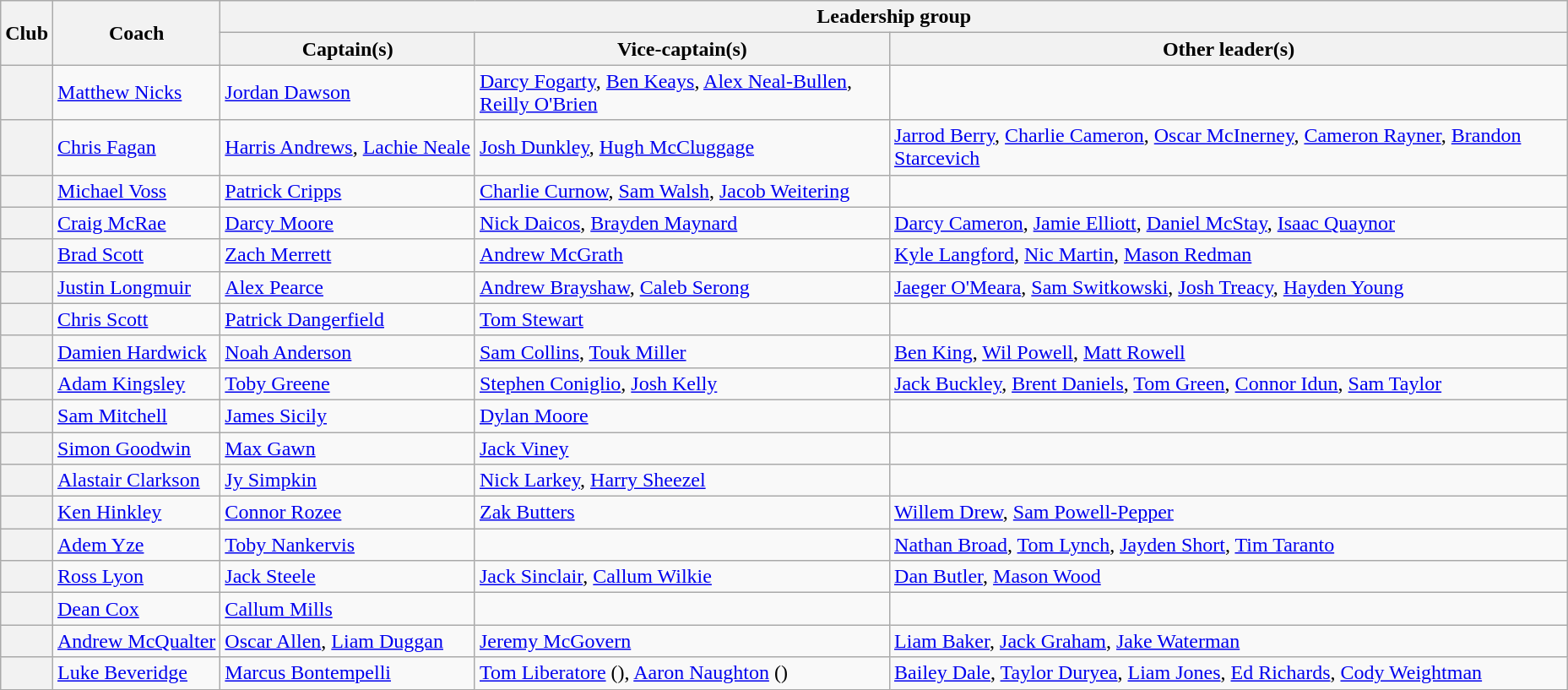<table class="wikitable plainrowheaders">
<tr>
<th rowspan=2>Club</th>
<th rowspan=2>Coach</th>
<th colspan=3>Leadership group</th>
</tr>
<tr>
<th>Captain(s)</th>
<th style=width:20em>Vice-captain(s)</th>
<th style=width:33em>Other leader(s)</th>
</tr>
<tr>
<th scope=row></th>
<td><a href='#'>Matthew Nicks</a></td>
<td><a href='#'>Jordan Dawson</a></td>
<td><a href='#'>Darcy Fogarty</a>, <a href='#'>Ben Keays</a>, <a href='#'>Alex Neal-Bullen</a>, <a href='#'>Reilly O'Brien</a></td>
<td></td>
</tr>
<tr>
<th scope=row></th>
<td><a href='#'>Chris Fagan</a></td>
<td><a href='#'>Harris Andrews</a>, <a href='#'>Lachie Neale</a></td>
<td><a href='#'>Josh Dunkley</a>, <a href='#'>Hugh McCluggage</a></td>
<td><a href='#'>Jarrod Berry</a>, <a href='#'>Charlie Cameron</a>, <a href='#'>Oscar McInerney</a>, <a href='#'>Cameron Rayner</a>, <a href='#'>Brandon Starcevich</a></td>
</tr>
<tr>
<th scope=row></th>
<td><a href='#'>Michael Voss</a></td>
<td><a href='#'>Patrick Cripps</a></td>
<td><a href='#'>Charlie Curnow</a>, <a href='#'>Sam Walsh</a>, <a href='#'>Jacob Weitering</a></td>
<td></td>
</tr>
<tr>
<th scope=row></th>
<td><a href='#'>Craig McRae</a></td>
<td><a href='#'>Darcy Moore</a></td>
<td><a href='#'>Nick Daicos</a>, <a href='#'>Brayden Maynard</a></td>
<td><a href='#'>Darcy Cameron</a>, <a href='#'>Jamie Elliott</a>, <a href='#'>Daniel McStay</a>, <a href='#'>Isaac Quaynor</a></td>
</tr>
<tr>
<th scope=row></th>
<td><a href='#'>Brad Scott</a></td>
<td><a href='#'>Zach Merrett</a></td>
<td><a href='#'>Andrew McGrath</a></td>
<td><a href='#'>Kyle Langford</a>, <a href='#'>Nic Martin</a>, <a href='#'>Mason Redman</a></td>
</tr>
<tr>
<th scope=row></th>
<td><a href='#'>Justin Longmuir</a></td>
<td><a href='#'>Alex Pearce</a></td>
<td><a href='#'>Andrew Brayshaw</a>, <a href='#'>Caleb Serong</a></td>
<td><a href='#'>Jaeger O'Meara</a>, <a href='#'>Sam Switkowski</a>, <a href='#'>Josh Treacy</a>, <a href='#'>Hayden Young</a></td>
</tr>
<tr>
<th scope=row></th>
<td><a href='#'>Chris Scott</a></td>
<td><a href='#'>Patrick Dangerfield</a></td>
<td><a href='#'>Tom Stewart</a></td>
<td></td>
</tr>
<tr>
<th scope=row></th>
<td><a href='#'>Damien Hardwick</a></td>
<td><a href='#'>Noah Anderson</a></td>
<td><a href='#'>Sam Collins</a>, <a href='#'>Touk Miller</a></td>
<td><a href='#'>Ben King</a>, <a href='#'>Wil Powell</a>, <a href='#'>Matt Rowell</a></td>
</tr>
<tr>
<th scope=row></th>
<td><a href='#'>Adam Kingsley</a></td>
<td><a href='#'>Toby Greene</a></td>
<td><a href='#'>Stephen Coniglio</a>, <a href='#'>Josh Kelly</a></td>
<td><a href='#'>Jack Buckley</a>, <a href='#'>Brent Daniels</a>, <a href='#'>Tom Green</a>, <a href='#'>Connor Idun</a>, <a href='#'>Sam Taylor</a></td>
</tr>
<tr>
<th scope=row></th>
<td><a href='#'>Sam Mitchell</a></td>
<td><a href='#'>James Sicily</a></td>
<td><a href='#'>Dylan Moore</a></td>
<td></td>
</tr>
<tr>
<th scope=row></th>
<td><a href='#'>Simon Goodwin</a></td>
<td><a href='#'>Max Gawn</a></td>
<td><a href='#'>Jack Viney</a></td>
<td></td>
</tr>
<tr>
<th scope=row></th>
<td><a href='#'>Alastair Clarkson</a></td>
<td><a href='#'>Jy Simpkin</a></td>
<td><a href='#'>Nick Larkey</a>, <a href='#'>Harry Sheezel</a></td>
<td></td>
</tr>
<tr>
<th scope=row></th>
<td><a href='#'>Ken Hinkley</a></td>
<td><a href='#'>Connor Rozee</a></td>
<td><a href='#'>Zak Butters</a></td>
<td><a href='#'>Willem Drew</a>, <a href='#'>Sam Powell-Pepper</a></td>
</tr>
<tr>
<th scope=row></th>
<td><a href='#'>Adem Yze</a></td>
<td><a href='#'>Toby Nankervis</a></td>
<td></td>
<td><a href='#'>Nathan Broad</a>, <a href='#'>Tom Lynch</a>, <a href='#'>Jayden Short</a>, <a href='#'>Tim Taranto</a></td>
</tr>
<tr>
<th scope=row></th>
<td><a href='#'>Ross Lyon</a></td>
<td><a href='#'>Jack Steele</a></td>
<td><a href='#'>Jack Sinclair</a>, <a href='#'>Callum Wilkie</a></td>
<td><a href='#'>Dan Butler</a>, <a href='#'>Mason Wood</a></td>
</tr>
<tr>
<th scope=row></th>
<td><a href='#'>Dean Cox</a></td>
<td><a href='#'>Callum Mills</a></td>
<td></td>
<td></td>
</tr>
<tr>
<th scope=row></th>
<td><a href='#'>Andrew McQualter</a></td>
<td><a href='#'>Oscar Allen</a>, <a href='#'>Liam Duggan</a></td>
<td><a href='#'>Jeremy McGovern</a></td>
<td><a href='#'>Liam Baker</a>, <a href='#'>Jack Graham</a>, <a href='#'>Jake Waterman</a></td>
</tr>
<tr>
<th scope=row></th>
<td><a href='#'>Luke Beveridge</a></td>
<td><a href='#'>Marcus Bontempelli</a></td>
<td><a href='#'>Tom Liberatore</a> (), <a href='#'>Aaron Naughton</a> ()</td>
<td><a href='#'>Bailey Dale</a>, <a href='#'>Taylor Duryea</a>, <a href='#'>Liam Jones</a>, <a href='#'>Ed Richards</a>, <a href='#'>Cody Weightman</a></td>
</tr>
</table>
